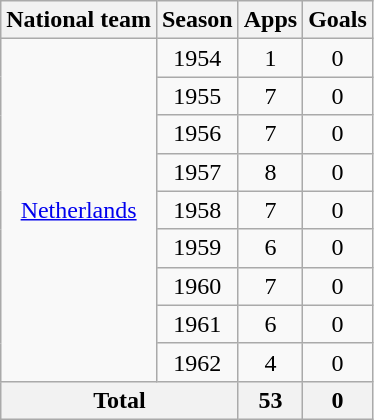<table class="wikitable" style="text-align:center">
<tr>
<th>National team</th>
<th>Season</th>
<th>Apps</th>
<th>Goals</th>
</tr>
<tr>
<td rowspan="9"><a href='#'>Netherlands</a></td>
<td>1954</td>
<td>1</td>
<td>0</td>
</tr>
<tr>
<td>1955</td>
<td>7</td>
<td>0</td>
</tr>
<tr>
<td>1956</td>
<td>7</td>
<td>0</td>
</tr>
<tr>
<td>1957</td>
<td>8</td>
<td>0</td>
</tr>
<tr>
<td>1958</td>
<td>7</td>
<td>0</td>
</tr>
<tr>
<td>1959</td>
<td>6</td>
<td>0</td>
</tr>
<tr>
<td>1960</td>
<td>7</td>
<td>0</td>
</tr>
<tr>
<td>1961</td>
<td>6</td>
<td>0</td>
</tr>
<tr>
<td>1962</td>
<td>4</td>
<td>0</td>
</tr>
<tr>
<th colspan=2>Total</th>
<th>53</th>
<th>0</th>
</tr>
</table>
